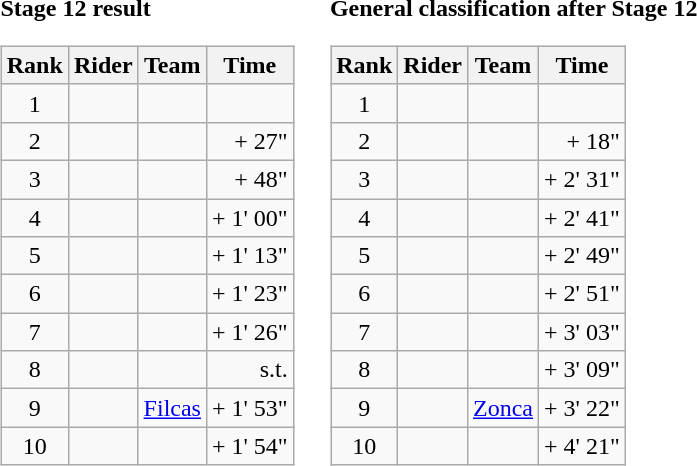<table>
<tr>
<td><strong>Stage 12 result</strong><br><table class="wikitable">
<tr>
<th scope="col">Rank</th>
<th scope="col">Rider</th>
<th scope="col">Team</th>
<th scope="col">Time</th>
</tr>
<tr>
<td style="text-align:center;">1</td>
<td></td>
<td></td>
<td style="text-align:right;"></td>
</tr>
<tr>
<td style="text-align:center;">2</td>
<td></td>
<td></td>
<td style="text-align:right;">+ 27"</td>
</tr>
<tr>
<td style="text-align:center;">3</td>
<td></td>
<td></td>
<td style="text-align:right;">+ 48"</td>
</tr>
<tr>
<td style="text-align:center;">4</td>
<td></td>
<td></td>
<td style="text-align:right;">+ 1' 00"</td>
</tr>
<tr>
<td style="text-align:center;">5</td>
<td></td>
<td></td>
<td style="text-align:right;">+ 1' 13"</td>
</tr>
<tr>
<td style="text-align:center;">6</td>
<td></td>
<td></td>
<td style="text-align:right;">+ 1' 23"</td>
</tr>
<tr>
<td style="text-align:center;">7</td>
<td></td>
<td></td>
<td style="text-align:right;">+ 1' 26"</td>
</tr>
<tr>
<td style="text-align:center;">8</td>
<td></td>
<td></td>
<td style="text-align:right;">s.t.</td>
</tr>
<tr>
<td style="text-align:center;">9</td>
<td></td>
<td><a href='#'>Filcas</a></td>
<td style="text-align:right;">+ 1' 53"</td>
</tr>
<tr>
<td style="text-align:center;">10</td>
<td></td>
<td></td>
<td style="text-align:right;">+ 1' 54"</td>
</tr>
</table>
</td>
<td></td>
<td><strong>General classification after Stage 12</strong><br><table class="wikitable">
<tr>
<th scope="col">Rank</th>
<th scope="col">Rider</th>
<th scope="col">Team</th>
<th scope="col">Time</th>
</tr>
<tr>
<td style="text-align:center;">1</td>
<td></td>
<td></td>
<td style="text-align:right;"></td>
</tr>
<tr>
<td style="text-align:center;">2</td>
<td></td>
<td></td>
<td style="text-align:right;">+ 18"</td>
</tr>
<tr>
<td style="text-align:center;">3</td>
<td></td>
<td></td>
<td style="text-align:right;">+ 2' 31"</td>
</tr>
<tr>
<td style="text-align:center;">4</td>
<td></td>
<td></td>
<td style="text-align:right;">+ 2' 41"</td>
</tr>
<tr>
<td style="text-align:center;">5</td>
<td></td>
<td></td>
<td style="text-align:right;">+ 2' 49"</td>
</tr>
<tr>
<td style="text-align:center;">6</td>
<td></td>
<td></td>
<td style="text-align:right;">+ 2' 51"</td>
</tr>
<tr>
<td style="text-align:center;">7</td>
<td></td>
<td></td>
<td style="text-align:right;">+ 3' 03"</td>
</tr>
<tr>
<td style="text-align:center;">8</td>
<td></td>
<td></td>
<td style="text-align:right;">+ 3' 09"</td>
</tr>
<tr>
<td style="text-align:center;">9</td>
<td></td>
<td><a href='#'>Zonca</a></td>
<td style="text-align:right;">+ 3' 22"</td>
</tr>
<tr>
<td style="text-align:center;">10</td>
<td></td>
<td></td>
<td style="text-align:right;">+ 4' 21"</td>
</tr>
</table>
</td>
</tr>
</table>
